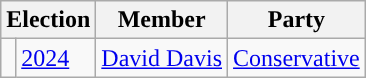<table class="wikitable">
<tr>
<th colspan="2">Election</th>
<th>Member</th>
<th>Party</th>
</tr>
<tr>
<td style="color:inherit;background-color: "></td>
<td><a href='#'>2024</a></td>
<td><a href='#'>David Davis</a></td>
<td><a href='#'>Conservative</a></td>
</tr>
</table>
